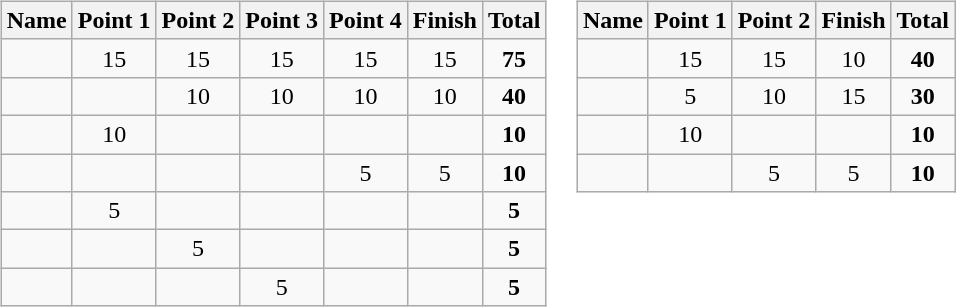<table border="0">
<tr>
<td valign="top"><br><table class="wikitable" style="text-align:center">
<tr>
<th>Name</th>
<th>Point 1</th>
<th>Point 2</th>
<th>Point 3</th>
<th>Point 4</th>
<th>Finish</th>
<th>Total</th>
</tr>
<tr>
<td align=left></td>
<td>15</td>
<td>15</td>
<td>15</td>
<td>15</td>
<td>15</td>
<td><strong>75</strong></td>
</tr>
<tr>
<td align=left></td>
<td></td>
<td>10</td>
<td>10</td>
<td>10</td>
<td>10</td>
<td><strong>40</strong></td>
</tr>
<tr>
<td align=left></td>
<td>10</td>
<td></td>
<td></td>
<td></td>
<td></td>
<td><strong>10</strong></td>
</tr>
<tr>
<td align=left></td>
<td></td>
<td></td>
<td></td>
<td>5</td>
<td>5</td>
<td><strong>10</strong></td>
</tr>
<tr>
<td align=left></td>
<td>5</td>
<td></td>
<td></td>
<td></td>
<td></td>
<td><strong>5</strong></td>
</tr>
<tr>
<td align=left></td>
<td></td>
<td>5</td>
<td></td>
<td></td>
<td></td>
<td><strong>5</strong></td>
</tr>
<tr>
<td align=left></td>
<td></td>
<td></td>
<td>5</td>
<td></td>
<td></td>
<td><strong>5</strong></td>
</tr>
</table>
</td>
<td valign="top"><br><table class="wikitable" style="text-align:center">
<tr>
<th>Name</th>
<th>Point 1</th>
<th>Point 2</th>
<th>Finish</th>
<th>Total</th>
</tr>
<tr>
<td align=left></td>
<td>15</td>
<td>15</td>
<td>10</td>
<td><strong>40</strong></td>
</tr>
<tr>
<td align=left></td>
<td>5</td>
<td>10</td>
<td>15</td>
<td><strong>30</strong></td>
</tr>
<tr>
<td align=left></td>
<td>10</td>
<td></td>
<td></td>
<td><strong>10</strong></td>
</tr>
<tr>
<td align=left></td>
<td></td>
<td>5</td>
<td>5</td>
<td><strong>10</strong></td>
</tr>
</table>
</td>
</tr>
</table>
